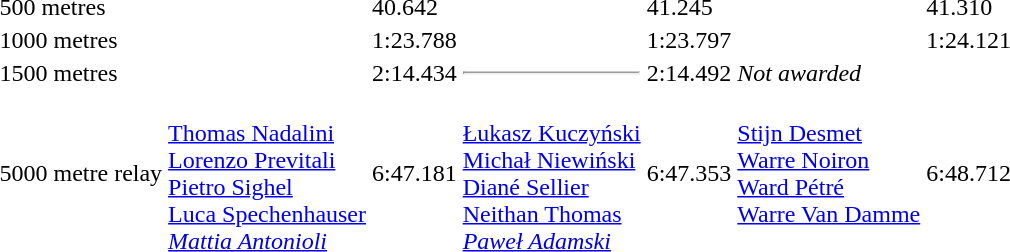<table>
<tr>
<td>500 metres</td>
<td></td>
<td>40.642</td>
<td></td>
<td>41.245</td>
<td></td>
<td>41.310</td>
</tr>
<tr>
<td>1000 metres</td>
<td></td>
<td>1:23.788</td>
<td></td>
<td>1:23.797</td>
<td></td>
<td>1:24.121</td>
</tr>
<tr>
<td>1500 metres</td>
<td></td>
<td>2:14.434</td>
<td><hr></td>
<td>2:14.492</td>
<td colspan=2><em>Not awarded</em></td>
</tr>
<tr>
<td>5000 metre relay</td>
<td valign=top><br><a href='#'>Thomas Nadalini</a><br><a href='#'>Lorenzo Previtali</a><br><a href='#'>Pietro Sighel</a><br><a href='#'>Luca Spechenhauser</a><br><em><a href='#'>Mattia Antonioli</a></em></td>
<td>6:47.181</td>
<td valign=top><br><a href='#'>Łukasz Kuczyński</a><br><a href='#'>Michał Niewiński</a><br><a href='#'>Diané Sellier</a><br><a href='#'>Neithan Thomas</a><br><em><a href='#'>Paweł Adamski</a></em></td>
<td>6:47.353</td>
<td valign=top><br><a href='#'>Stijn Desmet</a><br><a href='#'>Warre Noiron</a><br><a href='#'>Ward Pétré</a><br><a href='#'>Warre Van Damme</a></td>
<td>6:48.712</td>
</tr>
</table>
